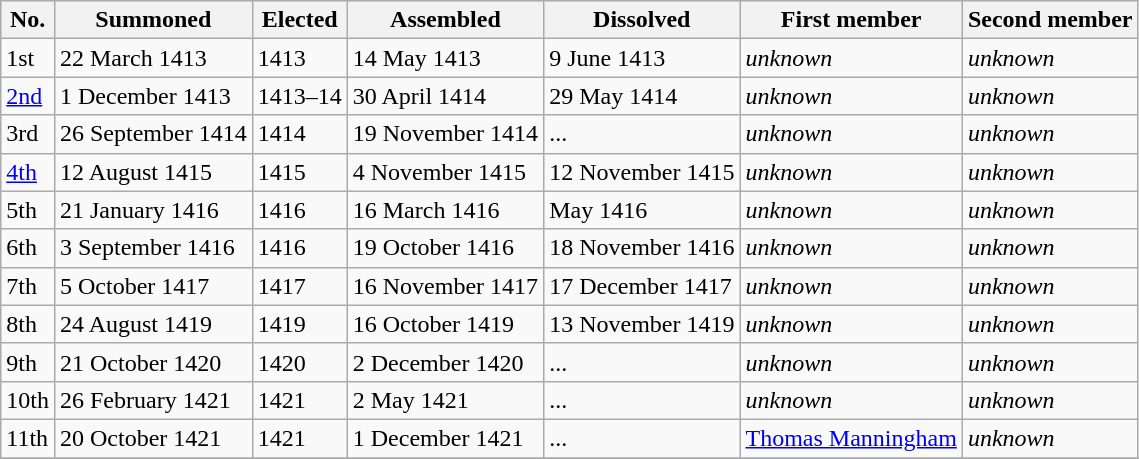<table class="wikitable">
<tr>
<th>No.</th>
<th>Summoned</th>
<th>Elected</th>
<th>Assembled</th>
<th>Dissolved</th>
<th>First member</th>
<th>Second member</th>
</tr>
<tr>
<td>1st</td>
<td>22 March 1413</td>
<td>1413</td>
<td>14 May 1413</td>
<td>9 June 1413</td>
<td><em>unknown</em></td>
<td><em>unknown</em></td>
</tr>
<tr>
<td><a href='#'>2nd</a></td>
<td>1 December 1413</td>
<td>1413–14</td>
<td>30 April 1414</td>
<td>29 May 1414</td>
<td><em>unknown</em></td>
<td><em>unknown</em></td>
</tr>
<tr>
<td>3rd</td>
<td>26 September 1414</td>
<td>1414</td>
<td>19 November 1414</td>
<td>...</td>
<td><em>unknown</em></td>
<td><em>unknown</em></td>
</tr>
<tr>
<td><a href='#'>4th</a></td>
<td>12 August 1415</td>
<td>1415</td>
<td>4 November 1415</td>
<td>12 November 1415</td>
<td><em>unknown</em></td>
<td><em>unknown</em></td>
</tr>
<tr>
<td>5th</td>
<td>21 January 1416</td>
<td>1416</td>
<td>16 March 1416</td>
<td>May 1416</td>
<td><em>unknown</em></td>
<td><em>unknown</em></td>
</tr>
<tr>
<td>6th</td>
<td>3 September 1416</td>
<td>1416</td>
<td>19 October 1416</td>
<td>18 November 1416</td>
<td><em>unknown</em></td>
<td><em>unknown</em></td>
</tr>
<tr>
<td>7th</td>
<td>5 October 1417</td>
<td>1417</td>
<td>16 November 1417</td>
<td>17 December 1417</td>
<td><em>unknown</em></td>
<td><em>unknown</em></td>
</tr>
<tr>
<td>8th</td>
<td>24 August 1419</td>
<td>1419</td>
<td>16 October 1419</td>
<td>13 November 1419</td>
<td><em>unknown</em></td>
<td><em>unknown</em></td>
</tr>
<tr>
<td>9th</td>
<td>21 October 1420</td>
<td>1420</td>
<td>2 December 1420</td>
<td>...</td>
<td><em>unknown</em></td>
<td><em>unknown</em></td>
</tr>
<tr>
<td>10th</td>
<td>26 February 1421</td>
<td>1421</td>
<td>2 May 1421</td>
<td>...</td>
<td><em>unknown</em></td>
<td><em>unknown</em></td>
</tr>
<tr>
<td>11th</td>
<td>20 October 1421</td>
<td>1421</td>
<td>1 December 1421</td>
<td>...</td>
<td><a href='#'>Thomas Manningham</a></td>
<td><em>unknown</em></td>
</tr>
<tr>
</tr>
</table>
